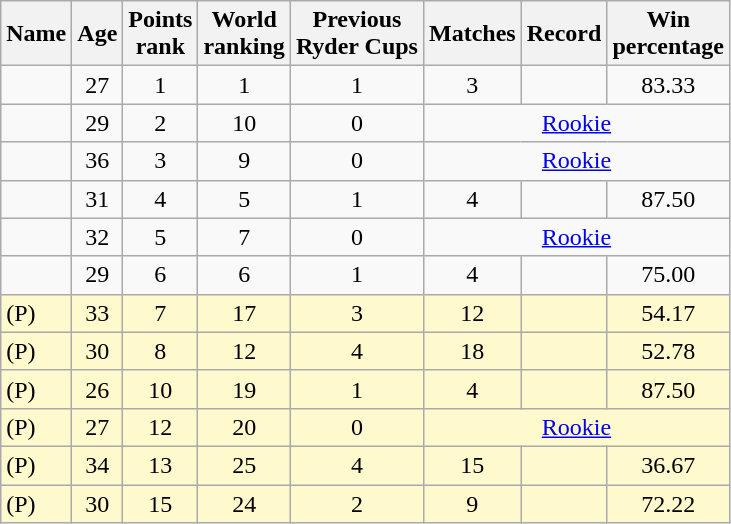<table class="wikitable sortable" style="text-align:center">
<tr>
<th>Name</th>
<th>Age</th>
<th data-sort-type="number">Points<br>rank</th>
<th data-sort-type="number">World<br>ranking</th>
<th data-sort-type="number">Previous<br>Ryder Cups</th>
<th data-sort-type="number">Matches</th>
<th data-sort-type="number">Record</th>
<th data-sort-type="number">Win<br>percentage</th>
</tr>
<tr>
<td align=left></td>
<td>27</td>
<td>1</td>
<td>1</td>
<td>1</td>
<td>3</td>
<td></td>
<td>83.33</td>
</tr>
<tr>
<td align=left></td>
<td>29</td>
<td>2</td>
<td>10</td>
<td>0</td>
<td colspan="3"><a href='#'>Rookie</a></td>
</tr>
<tr>
<td align=left></td>
<td>36</td>
<td>3</td>
<td>9</td>
<td>0</td>
<td colspan="3"><a href='#'>Rookie</a></td>
</tr>
<tr>
<td align=left></td>
<td>31</td>
<td>4</td>
<td>5</td>
<td>1</td>
<td>4</td>
<td></td>
<td>87.50</td>
</tr>
<tr>
<td align=left></td>
<td>32</td>
<td>5</td>
<td>7</td>
<td>0</td>
<td colspan="3"><a href='#'>Rookie</a></td>
</tr>
<tr>
<td align=left></td>
<td>29</td>
<td>6</td>
<td>6</td>
<td>1</td>
<td>4</td>
<td></td>
<td>75.00</td>
</tr>
<tr style="background:LemonChiffon;">
<td align=left> (P)</td>
<td>33</td>
<td>7</td>
<td>17</td>
<td>3</td>
<td>12</td>
<td></td>
<td>54.17</td>
</tr>
<tr style="background:LemonChiffon;">
<td align=left> (P)</td>
<td>30</td>
<td>8</td>
<td>12</td>
<td>4</td>
<td>18</td>
<td></td>
<td>52.78</td>
</tr>
<tr style="background:LemonChiffon;">
<td align=left> (P)</td>
<td>26</td>
<td>10</td>
<td>19</td>
<td>1</td>
<td>4</td>
<td></td>
<td>87.50</td>
</tr>
<tr style="background:LemonChiffon;">
<td align=left> (P)</td>
<td>27</td>
<td>12</td>
<td>20</td>
<td>0</td>
<td colspan="3"><a href='#'>Rookie</a></td>
</tr>
<tr style="background:LemonChiffon;">
<td align=left> (P)</td>
<td>34</td>
<td>13</td>
<td>25</td>
<td>4</td>
<td>15</td>
<td></td>
<td>36.67</td>
</tr>
<tr style="background:LemonChiffon;">
<td align=left> (P)</td>
<td>30</td>
<td>15</td>
<td>24</td>
<td>2</td>
<td>9</td>
<td></td>
<td>72.22</td>
</tr>
</table>
